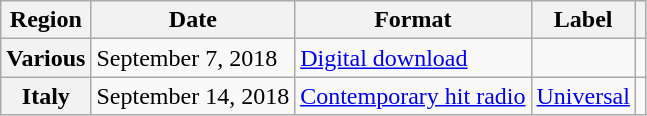<table class="wikitable plainrowheaders">
<tr>
<th scope="col">Region</th>
<th scope="col">Date</th>
<th scope="col">Format</th>
<th scope="col">Label</th>
<th scope="col"></th>
</tr>
<tr>
<th scope="row">Various</th>
<td>September 7, 2018</td>
<td><a href='#'>Digital download</a></td>
<td></td>
<td style="text-align:center;"></td>
</tr>
<tr>
<th scope="row">Italy</th>
<td>September 14, 2018</td>
<td><a href='#'>Contemporary hit radio</a></td>
<td><a href='#'>Universal</a></td>
<td style="text-align:center;"></td>
</tr>
</table>
